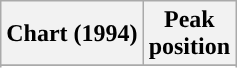<table class="wikitable sortable">
<tr>
<th align="left">Chart (1994)</th>
<th align="center">Peak<br>position</th>
</tr>
<tr>
</tr>
<tr>
</tr>
</table>
